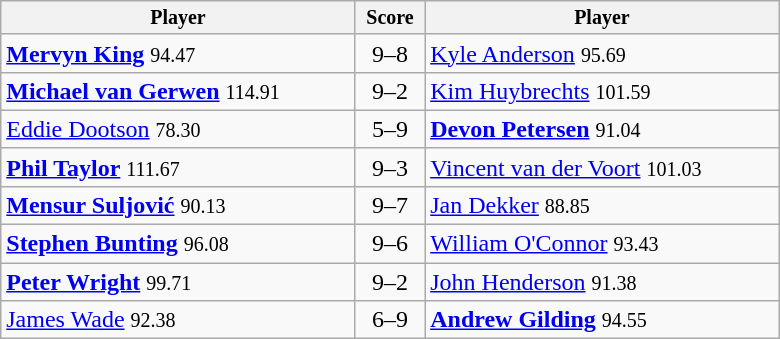<table class="wikitable">
<tr style="font-size:10pt;font-weight:bold">
<th width=230px>Player</th>
<th width=40px>Score</th>
<th width=230px>Player</th>
</tr>
<tr>
<td> <strong><a href='#'>Mervyn King</a></strong> <small><span>94.47</span></small></td>
<td align=center>9–8</td>
<td> <a href='#'>Kyle Anderson</a> <small><span>95.69</span></small></td>
</tr>
<tr>
<td> <strong><a href='#'>Michael van Gerwen</a></strong> <small><span>114.91</span></small></td>
<td align=center>9–2</td>
<td> <a href='#'>Kim Huybrechts</a> <small><span>101.59</span></small></td>
</tr>
<tr>
<td> <a href='#'>Eddie Dootson</a> <small><span>78.30</span></small></td>
<td align=center>5–9</td>
<td> <strong><a href='#'>Devon Petersen</a></strong> <small><span>91.04</span></small></td>
</tr>
<tr>
<td> <strong><a href='#'>Phil Taylor</a></strong> <small><span>111.67</span></small></td>
<td align=center>9–3</td>
<td> <a href='#'>Vincent van der Voort</a> <small><span>101.03</span></small></td>
</tr>
<tr>
<td> <strong><a href='#'>Mensur Suljović</a></strong> <small><span>90.13</span></small></td>
<td align=center>9–7</td>
<td> <a href='#'>Jan Dekker</a> <small><span>88.85</span></small></td>
</tr>
<tr>
<td> <strong><a href='#'>Stephen Bunting</a></strong> <small><span>96.08</span></small></td>
<td align=center>9–6</td>
<td> <a href='#'>William O'Connor</a> <small><span>93.43</span></small></td>
</tr>
<tr>
<td> <strong><a href='#'>Peter Wright</a></strong> <small><span>99.71</span></small></td>
<td align=center>9–2</td>
<td> <a href='#'>John Henderson</a> <small><span>91.38</span></small></td>
</tr>
<tr>
<td> <a href='#'>James Wade</a> <small><span>92.38</span></small></td>
<td align=center>6–9</td>
<td> <strong><a href='#'>Andrew Gilding</a></strong> <small><span>94.55</span></small></td>
</tr>
</table>
